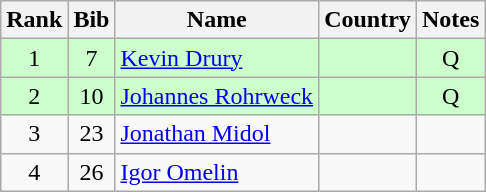<table class="wikitable" style="text-align:center;">
<tr>
<th>Rank</th>
<th>Bib</th>
<th>Name</th>
<th>Country</th>
<th>Notes</th>
</tr>
<tr bgcolor=ccffcc>
<td>1</td>
<td>7</td>
<td align=left><a href='#'>Kevin Drury</a></td>
<td align=left></td>
<td>Q</td>
</tr>
<tr bgcolor=ccffcc>
<td>2</td>
<td>10</td>
<td align=left><a href='#'>Johannes Rohrweck</a></td>
<td align=left></td>
<td>Q</td>
</tr>
<tr>
<td>3</td>
<td>23</td>
<td align=left><a href='#'>Jonathan Midol</a></td>
<td align=left></td>
<td></td>
</tr>
<tr>
<td>4</td>
<td>26</td>
<td align=left><a href='#'>Igor Omelin</a></td>
<td align=left></td>
<td></td>
</tr>
</table>
